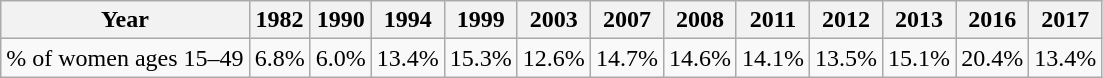<table class="wikitable " style="text-align:right">
<tr>
<th>Year</th>
<th>1982</th>
<th>1990</th>
<th>1994</th>
<th>1999</th>
<th>2003</th>
<th>2007</th>
<th>2008</th>
<th>2011</th>
<th>2012</th>
<th>2013</th>
<th>2016</th>
<th>2017</th>
</tr>
<tr>
<td align="left">% of women ages 15–49</td>
<td>6.8%</td>
<td>6.0%</td>
<td>13.4%</td>
<td>15.3%</td>
<td>12.6%</td>
<td>14.7%</td>
<td>14.6%</td>
<td>14.1%</td>
<td>13.5%</td>
<td>15.1%</td>
<td>20.4%</td>
<td>13.4%</td>
</tr>
</table>
